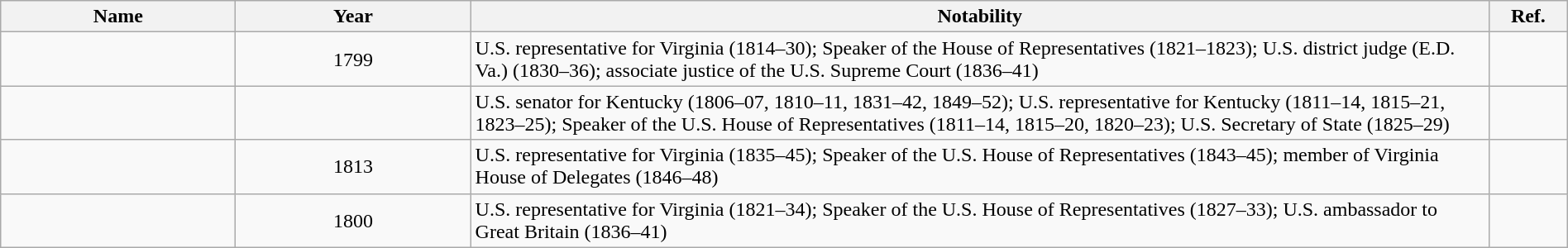<table class="wikitable sortable" style="width:100%">
<tr>
<th width="15%">Name</th>
<th width="15%">Year</th>
<th width="65%" class="unsortable">Notability</th>
<th width="5%" class="unsortable">Ref.</th>
</tr>
<tr>
<td></td>
<td align="center">1799</td>
<td>U.S. representative for Virginia (1814–30); Speaker of the House of Representatives (1821–1823); U.S. district judge (E.D. Va.) (1830–36); associate justice of the U.S. Supreme Court (1836–41)</td>
<td align="center"></td>
</tr>
<tr>
<td></td>
<td align="center"></td>
<td>U.S. senator for Kentucky (1806–07, 1810–11, 1831–42, 1849–52); U.S. representative for Kentucky (1811–14, 1815–21, 1823–25); Speaker of the U.S. House of Representatives (1811–14, 1815–20, 1820–23); U.S. Secretary of State (1825–29)</td>
<td align="center"></td>
</tr>
<tr>
<td></td>
<td align="center">1813</td>
<td>U.S. representative for Virginia (1835–45); Speaker of the U.S. House of Representatives (1843–45); member of Virginia House of Delegates (1846–48)</td>
<td align="center"></td>
</tr>
<tr>
<td></td>
<td align="center">1800</td>
<td>U.S. representative for Virginia (1821–34); Speaker of the U.S. House of Representatives (1827–33); U.S. ambassador to Great Britain (1836–41)</td>
<td align="center"></td>
</tr>
</table>
